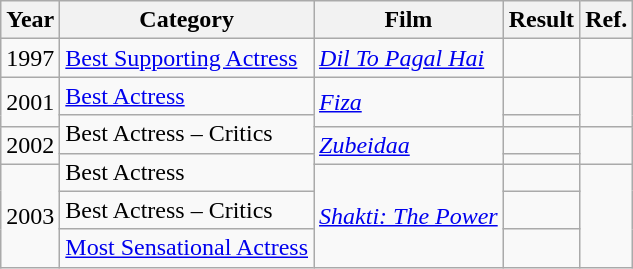<table class="wikitable">
<tr>
<th>Year</th>
<th>Category</th>
<th>Film</th>
<th>Result</th>
<th>Ref.</th>
</tr>
<tr>
<td>1997</td>
<td><a href='#'>Best Supporting Actress</a></td>
<td><em><a href='#'>Dil To Pagal Hai</a></em></td>
<td></td>
<td></td>
</tr>
<tr>
<td rowspan="2">2001</td>
<td><a href='#'>Best Actress</a></td>
<td rowspan="2"><em><a href='#'>Fiza</a></em></td>
<td></td>
<td rowspan="2"></td>
</tr>
<tr>
<td rowspan="2">Best Actress – Critics</td>
<td></td>
</tr>
<tr>
<td rowspan="2">2002</td>
<td rowspan="2"><em><a href='#'>Zubeidaa</a></em></td>
<td></td>
<td rowspan="2"></td>
</tr>
<tr>
<td rowspan="2">Best Actress</td>
<td></td>
</tr>
<tr>
<td rowspan="3">2003</td>
<td rowspan="3"><em><a href='#'>Shakti: The Power</a></em></td>
<td></td>
<td rowspan="3"></td>
</tr>
<tr>
<td>Best Actress – Critics</td>
<td></td>
</tr>
<tr>
<td><a href='#'>Most Sensational Actress</a></td>
<td></td>
</tr>
</table>
